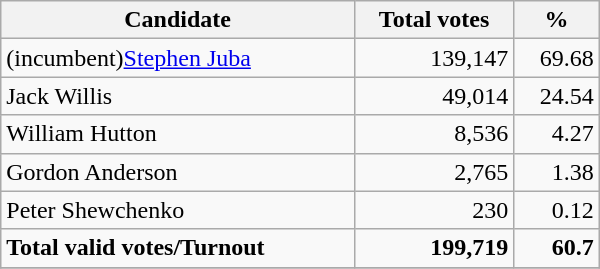<table class="wikitable" width="400">
<tr>
<th align="left">Candidate</th>
<th align="right">Total votes</th>
<th align="right">%</th>
</tr>
<tr>
<td align="left">(incumbent)<a href='#'>Stephen Juba</a></td>
<td align="right">139,147</td>
<td align="right">69.68</td>
</tr>
<tr>
<td align="left">Jack Willis</td>
<td align="right">49,014</td>
<td align="right">24.54</td>
</tr>
<tr>
<td align="left">William Hutton</td>
<td align="right">8,536</td>
<td align="right">4.27</td>
</tr>
<tr>
<td align="left">Gordon Anderson</td>
<td align="right">2,765</td>
<td align="right">1.38</td>
</tr>
<tr>
<td align="left">Peter Shewchenko</td>
<td align="right">230</td>
<td align="right">0.12</td>
</tr>
<tr>
<td align="left"><strong>Total valid votes/Turnout</strong></td>
<td align="right"><strong>199,719</strong></td>
<td align="right"><strong>60.7</strong></td>
</tr>
<tr>
</tr>
</table>
